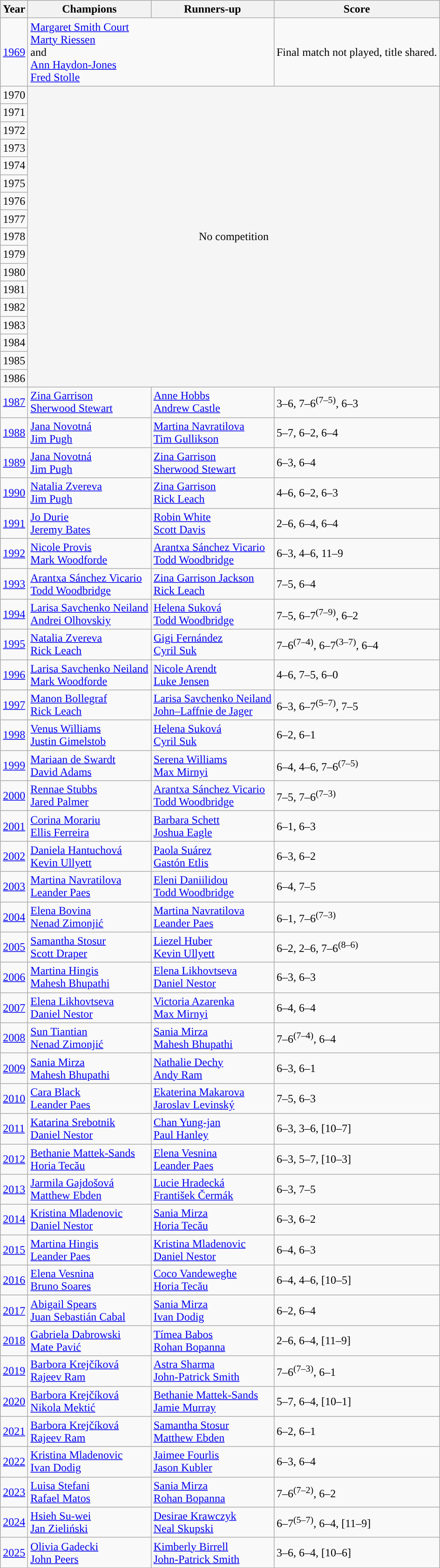<table class="wikitable sortable">
<tr>
<th>Year</th>
<th>Champions</th>
<th>Runners-up</th>
<th class=unsortable>Score</th>
</tr>
<tr>
<td><a href='#'>1969</a></td>
<td colspan="2"> <a href='#'>Margaret Smith Court</a> <br>  <a href='#'>Marty Riessen</a> <br>and<br>  <a href='#'>Ann Haydon-Jones</a> <br>  <a href='#'>Fred Stolle</a></td>
<td align = "center">Final match not played, title shared.</td>
</tr>
<tr>
<td>1970</td>
<td rowspan="17" colspan="3" align="center" bgcolor="F5F5F5">No competition</td>
</tr>
<tr>
<td>1971</td>
</tr>
<tr>
<td>1972</td>
</tr>
<tr>
<td>1973</td>
</tr>
<tr>
<td>1974</td>
</tr>
<tr>
<td>1975</td>
</tr>
<tr>
<td>1976</td>
</tr>
<tr>
<td>1977</td>
</tr>
<tr>
<td>1978</td>
</tr>
<tr>
<td>1979</td>
</tr>
<tr>
<td>1980</td>
</tr>
<tr>
<td>1981</td>
</tr>
<tr>
<td>1982</td>
</tr>
<tr>
<td>1983</td>
</tr>
<tr>
<td>1984</td>
</tr>
<tr>
<td>1985</td>
</tr>
<tr>
<td>1986</td>
</tr>
<tr>
<td><a href='#'>1987</a></td>
<td> <a href='#'>Zina Garrison</a> <br>  <a href='#'>Sherwood Stewart</a></td>
<td> <a href='#'>Anne Hobbs</a> <br>  <a href='#'>Andrew Castle</a></td>
<td>3–6, 7–6<sup>(7–5)</sup>, 6–3</td>
</tr>
<tr>
<td><a href='#'>1988</a></td>
<td> <a href='#'>Jana Novotná</a> <br>  <a href='#'>Jim Pugh</a></td>
<td> <a href='#'>Martina Navratilova</a> <br>  <a href='#'>Tim Gullikson</a></td>
<td>5–7, 6–2, 6–4</td>
</tr>
<tr>
<td><a href='#'>1989</a></td>
<td> <a href='#'>Jana Novotná</a> <br>  <a href='#'>Jim Pugh</a></td>
<td> <a href='#'>Zina Garrison</a> <br>  <a href='#'>Sherwood Stewart</a></td>
<td>6–3, 6–4</td>
</tr>
<tr>
<td><a href='#'>1990</a></td>
<td> <a href='#'>Natalia Zvereva</a> <br>  <a href='#'>Jim Pugh</a></td>
<td> <a href='#'>Zina Garrison</a> <br>  <a href='#'>Rick Leach</a></td>
<td>4–6, 6–2, 6–3</td>
</tr>
<tr>
<td><a href='#'>1991</a></td>
<td> <a href='#'>Jo Durie</a> <br>  <a href='#'>Jeremy Bates</a></td>
<td> <a href='#'>Robin White</a> <br>  <a href='#'>Scott Davis</a></td>
<td>2–6, 6–4, 6–4</td>
</tr>
<tr>
<td><a href='#'>1992</a></td>
<td> <a href='#'>Nicole Provis</a> <br>  <a href='#'>Mark Woodforde</a></td>
<td> <a href='#'>Arantxa Sánchez Vicario</a> <br>  <a href='#'>Todd Woodbridge</a></td>
<td>6–3, 4–6, 11–9</td>
</tr>
<tr>
<td><a href='#'>1993</a></td>
<td> <a href='#'>Arantxa Sánchez Vicario</a> <br>  <a href='#'>Todd Woodbridge</a></td>
<td> <a href='#'>Zina Garrison Jackson</a> <br>  <a href='#'>Rick Leach</a></td>
<td>7–5, 6–4</td>
</tr>
<tr>
<td><a href='#'>1994</a></td>
<td> <a href='#'>Larisa Savchenko Neiland</a> <br>  <a href='#'>Andrei Olhovskiy</a></td>
<td> <a href='#'>Helena Suková</a> <br>  <a href='#'>Todd Woodbridge</a></td>
<td>7–5, 6–7<sup>(7–9)</sup>, 6–2</td>
</tr>
<tr>
<td><a href='#'>1995</a></td>
<td> <a href='#'>Natalia Zvereva</a> <br>  <a href='#'>Rick Leach</a></td>
<td> <a href='#'>Gigi Fernández</a> <br>  <a href='#'>Cyril Suk</a></td>
<td>7–6<sup>(7–4)</sup>, 6–7<sup>(3–7)</sup>, 6–4</td>
</tr>
<tr>
<td><a href='#'>1996</a></td>
<td> <a href='#'>Larisa Savchenko Neiland</a> <br>  <a href='#'>Mark Woodforde</a></td>
<td> <a href='#'>Nicole Arendt</a> <br>  <a href='#'>Luke Jensen</a></td>
<td>4–6, 7–5, 6–0</td>
</tr>
<tr>
<td><a href='#'>1997</a></td>
<td> <a href='#'>Manon Bollegraf</a> <br>  <a href='#'>Rick Leach</a></td>
<td> <a href='#'>Larisa Savchenko Neiland</a> <br>  <a href='#'>John–Laffnie de Jager</a></td>
<td>6–3, 6–7<sup>(5–7)</sup>, 7–5</td>
</tr>
<tr>
<td><a href='#'>1998</a></td>
<td> <a href='#'>Venus Williams</a> <br>  <a href='#'>Justin Gimelstob</a></td>
<td> <a href='#'>Helena Suková</a> <br>  <a href='#'>Cyril Suk</a></td>
<td>6–2, 6–1</td>
</tr>
<tr>
<td><a href='#'>1999</a></td>
<td> <a href='#'>Mariaan de Swardt</a> <br>  <a href='#'>David Adams</a></td>
<td> <a href='#'>Serena Williams</a> <br>  <a href='#'>Max Mirnyi</a></td>
<td>6–4, 4–6, 7–6<sup>(7–5)</sup></td>
</tr>
<tr>
<td><a href='#'>2000</a></td>
<td> <a href='#'>Rennae Stubbs</a> <br>  <a href='#'>Jared Palmer</a></td>
<td> <a href='#'>Arantxa Sánchez Vicario</a> <br>  <a href='#'>Todd Woodbridge</a></td>
<td>7–5, 7–6<sup>(7–3)</sup></td>
</tr>
<tr>
<td><a href='#'>2001</a></td>
<td> <a href='#'>Corina Morariu</a> <br>  <a href='#'>Ellis Ferreira</a></td>
<td> <a href='#'>Barbara Schett</a> <br>  <a href='#'>Joshua Eagle</a></td>
<td>6–1, 6–3</td>
</tr>
<tr>
<td><a href='#'>2002</a></td>
<td> <a href='#'>Daniela Hantuchová</a> <br>  <a href='#'>Kevin Ullyett</a></td>
<td> <a href='#'>Paola Suárez</a> <br>  <a href='#'>Gastón Etlis</a></td>
<td>6–3, 6–2</td>
</tr>
<tr>
<td><a href='#'>2003</a></td>
<td> <a href='#'>Martina Navratilova</a> <br>  <a href='#'>Leander Paes</a></td>
<td> <a href='#'>Eleni Daniilidou</a> <br>  <a href='#'>Todd Woodbridge</a></td>
<td>6–4, 7–5</td>
</tr>
<tr>
<td><a href='#'>2004</a></td>
<td> <a href='#'>Elena Bovina</a> <br>  <a href='#'>Nenad Zimonjić</a></td>
<td> <a href='#'>Martina Navratilova</a> <br>  <a href='#'>Leander Paes</a></td>
<td>6–1, 7–6<sup>(7–3)</sup></td>
</tr>
<tr>
<td><a href='#'>2005</a></td>
<td> <a href='#'>Samantha Stosur</a> <br>  <a href='#'>Scott Draper</a></td>
<td> <a href='#'>Liezel Huber</a> <br>  <a href='#'>Kevin Ullyett</a></td>
<td>6–2, 2–6, 7–6<sup>(8–6)</sup></td>
</tr>
<tr>
<td><a href='#'>2006</a></td>
<td> <a href='#'>Martina Hingis</a> <br>  <a href='#'>Mahesh Bhupathi</a></td>
<td> <a href='#'>Elena Likhovtseva</a> <br>  <a href='#'>Daniel Nestor</a></td>
<td>6–3, 6–3</td>
</tr>
<tr>
<td><a href='#'>2007</a></td>
<td> <a href='#'>Elena Likhovtseva</a> <br>  <a href='#'>Daniel Nestor</a></td>
<td> <a href='#'>Victoria Azarenka</a> <br>  <a href='#'>Max Mirnyi</a></td>
<td>6–4, 6–4</td>
</tr>
<tr>
<td><a href='#'>2008</a></td>
<td> <a href='#'>Sun Tiantian</a> <br>  <a href='#'>Nenad Zimonjić</a></td>
<td> <a href='#'>Sania Mirza</a> <br>  <a href='#'>Mahesh Bhupathi</a></td>
<td>7–6<sup>(7–4)</sup>, 6–4</td>
</tr>
<tr>
<td><a href='#'>2009</a></td>
<td> <a href='#'>Sania Mirza</a> <br>  <a href='#'>Mahesh Bhupathi</a></td>
<td> <a href='#'>Nathalie Dechy</a> <br>  <a href='#'>Andy Ram</a></td>
<td>6–3, 6–1</td>
</tr>
<tr>
<td><a href='#'>2010</a></td>
<td> <a href='#'>Cara Black</a> <br> <a href='#'>Leander Paes</a></td>
<td> <a href='#'>Ekaterina Makarova</a> <br> <a href='#'>Jaroslav Levinský</a></td>
<td>7–5, 6–3</td>
</tr>
<tr>
<td><a href='#'>2011</a></td>
<td> <a href='#'>Katarina Srebotnik</a> <br>  <a href='#'>Daniel Nestor</a></td>
<td> <a href='#'>Chan Yung-jan</a> <br>  <a href='#'>Paul Hanley</a></td>
<td>6–3, 3–6, [10–7]</td>
</tr>
<tr>
<td><a href='#'>2012</a></td>
<td> <a href='#'>Bethanie Mattek-Sands</a> <br>  <a href='#'>Horia Tecău</a></td>
<td> <a href='#'>Elena Vesnina</a>  <br>  <a href='#'>Leander Paes</a></td>
<td>6–3, 5–7, [10–3]</td>
</tr>
<tr>
<td><a href='#'>2013</a></td>
<td> <a href='#'>Jarmila Gajdošová</a> <br>  <a href='#'>Matthew Ebden</a></td>
<td> <a href='#'>Lucie Hradecká</a><br> <a href='#'>František Čermák</a></td>
<td>6–3, 7–5</td>
</tr>
<tr>
<td><a href='#'>2014</a></td>
<td> <a href='#'>Kristina Mladenovic</a> <br>  <a href='#'>Daniel Nestor</a></td>
<td> <a href='#'>Sania Mirza</a> <br>  <a href='#'>Horia Tecău</a></td>
<td>6–3, 6–2</td>
</tr>
<tr>
<td><a href='#'>2015</a></td>
<td> <a href='#'>Martina Hingis</a> <br>  <a href='#'>Leander Paes</a></td>
<td> <a href='#'>Kristina Mladenovic</a> <br>  <a href='#'>Daniel Nestor</a></td>
<td>6–4, 6–3</td>
</tr>
<tr>
<td><a href='#'>2016</a></td>
<td> <a href='#'>Elena Vesnina</a> <br>  <a href='#'>Bruno Soares</a></td>
<td> <a href='#'>Coco Vandeweghe</a> <br>  <a href='#'>Horia Tecău</a></td>
<td>6–4, 4–6, [10–5]</td>
</tr>
<tr>
<td><a href='#'>2017</a></td>
<td> <a href='#'>Abigail Spears</a> <br>  <a href='#'>Juan Sebastián Cabal</a></td>
<td> <a href='#'>Sania Mirza</a> <br>  <a href='#'>Ivan Dodig</a></td>
<td>6–2, 6–4</td>
</tr>
<tr>
<td><a href='#'>2018</a></td>
<td> <a href='#'>Gabriela Dabrowski</a> <br>  <a href='#'>Mate Pavić</a></td>
<td> <a href='#'>Tímea Babos</a> <br>  <a href='#'>Rohan Bopanna</a></td>
<td>2–6, 6–4, [11–9]</td>
</tr>
<tr>
<td><a href='#'>2019</a></td>
<td> <a href='#'>Barbora Krejčíková</a> <br>  <a href='#'>Rajeev Ram</a></td>
<td> <a href='#'>Astra Sharma</a> <br>  <a href='#'>John-Patrick Smith</a></td>
<td>7–6<sup>(7–3)</sup>, 6–1</td>
</tr>
<tr>
<td><a href='#'>2020</a></td>
<td> <a href='#'>Barbora Krejčíková</a> <br>  <a href='#'>Nikola Mektić</a></td>
<td> <a href='#'>Bethanie Mattek-Sands</a><br> <a href='#'>Jamie Murray</a></td>
<td>5–7, 6–4, [10–1]</td>
</tr>
<tr>
<td><a href='#'>2021</a></td>
<td> <a href='#'>Barbora Krejčíková</a> <br>  <a href='#'>Rajeev Ram</a></td>
<td> <a href='#'>Samantha Stosur</a> <br>  <a href='#'>Matthew Ebden</a></td>
<td>6–2, 6–1</td>
</tr>
<tr>
<td><a href='#'>2022</a></td>
<td> <a href='#'>Kristina Mladenovic</a> <br>  <a href='#'>Ivan Dodig</a></td>
<td> <a href='#'>Jaimee Fourlis</a> <br>  <a href='#'>Jason Kubler</a></td>
<td>6–3, 6–4</td>
</tr>
<tr>
<td><a href='#'>2023</a></td>
<td> <a href='#'>Luisa Stefani</a> <br>  <a href='#'>Rafael Matos</a></td>
<td> <a href='#'>Sania Mirza</a><br>   <a href='#'>Rohan Bopanna</a></td>
<td>7–6<sup>(7–2)</sup>, 6–2</td>
</tr>
<tr>
<td><a href='#'>2024</a></td>
<td> <a href='#'>Hsieh Su-wei</a> <br>  <a href='#'>Jan Zieliński</a></td>
<td> <a href='#'>Desirae Krawczyk</a> <br>  <a href='#'>Neal Skupski</a></td>
<td>6–7<sup>(5–7)</sup>, 6–4, [11–9]</td>
</tr>
<tr>
<td><a href='#'>2025</a></td>
<td> <a href='#'>Olivia Gadecki</a> <br>  <a href='#'>John Peers</a></td>
<td> <a href='#'>Kimberly Birrell</a> <br>  <a href='#'>John-Patrick Smith</a></td>
<td>3–6, 6–4, [10–6]</td>
</tr>
</table>
